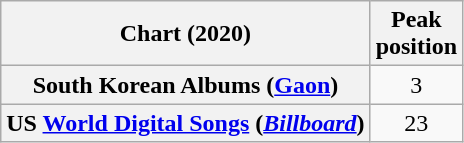<table class="wikitable sortable plainrowheaders" style="text-align:center">
<tr>
<th scope="col">Chart (2020)</th>
<th scope="col">Peak<br>position</th>
</tr>
<tr>
<th scope="row">South Korean Albums (<a href='#'>Gaon</a>)</th>
<td>3</td>
</tr>
<tr>
<th scope="row">US <a href='#'>World Digital Songs</a> (<em><a href='#'>Billboard</a></em>)</th>
<td>23</td>
</tr>
</table>
